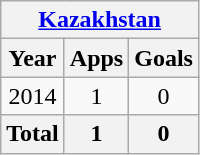<table class="wikitable" style="text-align:center">
<tr>
<th colspan=3><a href='#'>Kazakhstan</a></th>
</tr>
<tr>
<th>Year</th>
<th>Apps</th>
<th>Goals</th>
</tr>
<tr>
<td>2014</td>
<td>1</td>
<td>0</td>
</tr>
<tr>
<th>Total</th>
<th>1</th>
<th>0</th>
</tr>
</table>
